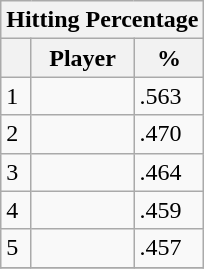<table class="wikitable">
<tr>
<th colspan="3">Hitting Percentage</th>
</tr>
<tr>
<th></th>
<th>Player</th>
<th>%</th>
</tr>
<tr>
<td>1</td>
<td></td>
<td>.563</td>
</tr>
<tr>
<td>2</td>
<td></td>
<td>.470</td>
</tr>
<tr>
<td>3</td>
<td></td>
<td>.464</td>
</tr>
<tr>
<td>4</td>
<td></td>
<td>.459</td>
</tr>
<tr>
<td>5</td>
<td></td>
<td>.457</td>
</tr>
<tr>
</tr>
</table>
